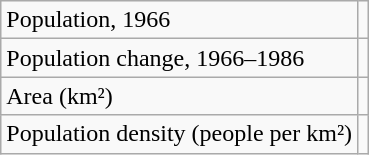<table class="wikitable">
<tr>
<td>Population, 1966</td>
<td></td>
</tr>
<tr>
<td>Population change, 1966–1986</td>
<td></td>
</tr>
<tr>
<td>Area (km²)</td>
<td></td>
</tr>
<tr>
<td>Population density (people per km²)</td>
<td></td>
</tr>
</table>
